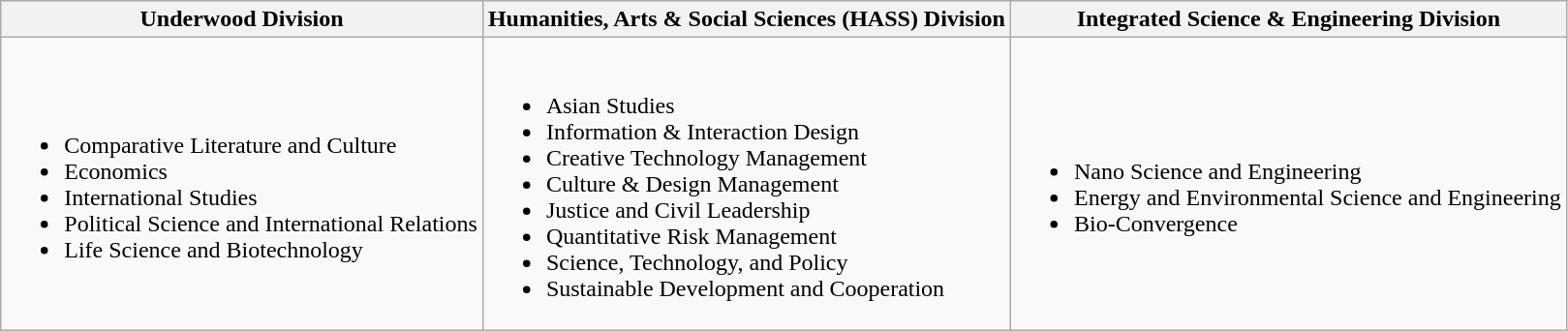<table class="wikitable">
<tr>
<th>Underwood Division</th>
<th>Humanities, Arts & Social Sciences (HASS) Division</th>
<th>Integrated Science & Engineering Division</th>
</tr>
<tr>
<td><br><ul><li>Comparative Literature and Culture</li><li>Economics</li><li>International Studies</li><li>Political Science and International Relations</li><li>Life Science and Biotechnology</li></ul></td>
<td><br><ul><li>Asian Studies</li><li>Information & Interaction Design</li><li>Creative Technology Management</li><li>Culture & Design Management</li><li>Justice and Civil Leadership</li><li>Quantitative Risk Management</li><li>Science, Technology, and Policy</li><li>Sustainable Development and Cooperation</li></ul></td>
<td><br><ul><li>Nano Science and Engineering</li><li>Energy and Environmental Science and Engineering</li><li>Bio-Convergence</li></ul></td>
</tr>
</table>
